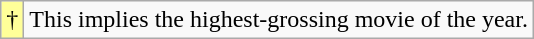<table class="wikitable">
<tr>
<td style="background-color:#FFFF99">†</td>
<td>This implies the highest-grossing movie of the year.</td>
</tr>
</table>
